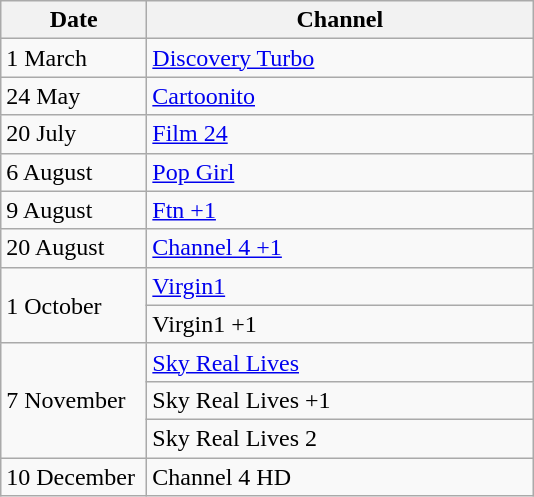<table class="wikitable">
<tr>
<th width=90>Date</th>
<th width=250>Channel</th>
</tr>
<tr>
<td>1 March</td>
<td><a href='#'>Discovery Turbo</a></td>
</tr>
<tr>
<td>24 May</td>
<td><a href='#'>Cartoonito</a></td>
</tr>
<tr>
<td>20 July</td>
<td><a href='#'>Film 24</a></td>
</tr>
<tr>
<td>6 August</td>
<td><a href='#'>Pop Girl</a></td>
</tr>
<tr>
<td>9 August</td>
<td><a href='#'>Ftn +1</a></td>
</tr>
<tr>
<td>20 August</td>
<td><a href='#'>Channel 4 +1</a></td>
</tr>
<tr>
<td rowspan=2>1 October</td>
<td><a href='#'>Virgin1</a></td>
</tr>
<tr>
<td>Virgin1 +1</td>
</tr>
<tr>
<td rowspan=3>7 November</td>
<td><a href='#'>Sky Real Lives</a></td>
</tr>
<tr>
<td>Sky Real Lives +1</td>
</tr>
<tr>
<td>Sky Real Lives 2</td>
</tr>
<tr>
<td>10 December</td>
<td>Channel 4 HD</td>
</tr>
</table>
